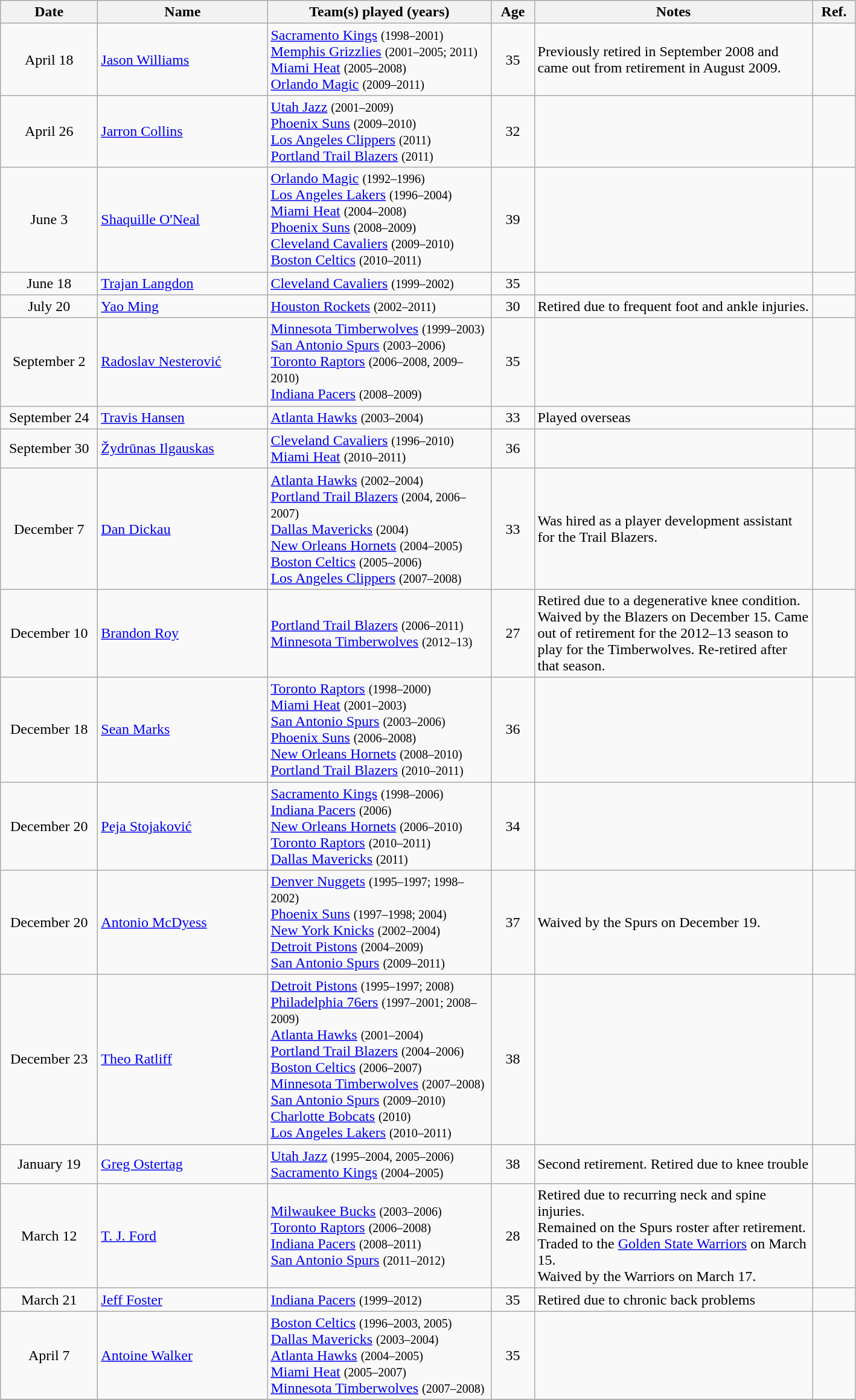<table class="wikitable">
<tr al>
<th style="width:100px">Date</th>
<th style="width:180px">Name</th>
<th style="width:240px">Team(s) played (years)</th>
<th style="width:40px">Age</th>
<th style="width:300px">Notes</th>
<th style="width:40px">Ref.</th>
</tr>
<tr>
<td align=center>April 18</td>
<td><a href='#'>Jason Williams</a></td>
<td><a href='#'>Sacramento Kings</a> <small>(1998–2001)</small><br><a href='#'>Memphis Grizzlies</a> <small>(2001–2005; 2011)</small><br><a href='#'>Miami Heat</a> <small>(2005–2008)</small><br><a href='#'>Orlando Magic</a> <small>(2009–2011)</small></td>
<td align=center>35</td>
<td>Previously retired in September 2008 and came out from retirement in August 2009.</td>
<td align=center></td>
</tr>
<tr>
<td align=center>April 26</td>
<td><a href='#'>Jarron Collins</a></td>
<td><a href='#'>Utah Jazz</a> <small>(2001–2009)</small><br><a href='#'>Phoenix Suns</a> <small>(2009–2010)</small><br><a href='#'>Los Angeles Clippers</a> <small>(2011)</small><br><a href='#'>Portland Trail Blazers</a> <small>(2011)</small><br></td>
<td align=center>32</td>
<td></td>
<td align=center></td>
</tr>
<tr>
<td align=center>June 3</td>
<td><a href='#'>Shaquille O'Neal</a></td>
<td><a href='#'>Orlando Magic</a> <small>(1992–1996)</small><br><a href='#'>Los Angeles Lakers</a> <small>(1996–2004)</small><br><a href='#'>Miami Heat</a> <small>(2004–2008)</small><br><a href='#'>Phoenix Suns</a> <small>(2008–2009)</small><br><a href='#'>Cleveland Cavaliers</a> <small>(2009–2010)</small><br><a href='#'>Boston Celtics</a> <small>(2010–2011)</small></td>
<td align=center>39</td>
<td></td>
<td align=center></td>
</tr>
<tr>
<td align=center>June 18</td>
<td><a href='#'>Trajan Langdon</a></td>
<td><a href='#'>Cleveland Cavaliers</a> <small>(1999–2002)</small></td>
<td align=center>35</td>
<td></td>
<td align=center></td>
</tr>
<tr>
<td align=center>July 20</td>
<td><a href='#'>Yao Ming</a></td>
<td><a href='#'>Houston Rockets</a> <small>(2002–2011)</small></td>
<td align=center>30</td>
<td>Retired due to frequent foot and ankle injuries.</td>
<td align=center></td>
</tr>
<tr>
<td align=center>September 2</td>
<td><a href='#'>Radoslav Nesterović</a></td>
<td><a href='#'>Minnesota Timberwolves</a> <small>(1999–2003)</small><br><a href='#'>San Antonio Spurs</a> <small>(2003–2006)</small><br><a href='#'>Toronto Raptors</a> <small>(2006–2008, 2009–2010)</small><br><a href='#'>Indiana Pacers</a> <small>(2008–2009)</small></td>
<td align=center>35</td>
<td></td>
<td align=center></td>
</tr>
<tr>
<td align=center>September 24</td>
<td><a href='#'>Travis Hansen</a></td>
<td><a href='#'>Atlanta Hawks</a> <small>(2003–2004)</small></td>
<td align=center>33</td>
<td>Played overseas</td>
<td align=center></td>
</tr>
<tr>
<td align=center>September 30</td>
<td><a href='#'>Žydrūnas Ilgauskas</a></td>
<td><a href='#'>Cleveland Cavaliers</a> <small>(1996–2010)</small><br><a href='#'>Miami Heat</a> <small>(2010–2011)</small></td>
<td align=center>36</td>
<td></td>
<td align=center></td>
</tr>
<tr>
<td align=center>December 7</td>
<td><a href='#'>Dan Dickau</a></td>
<td><a href='#'>Atlanta Hawks</a> <small>(2002–2004)</small><br><a href='#'>Portland Trail Blazers</a> <small>(2004, 2006–2007)</small><br><a href='#'>Dallas Mavericks</a> <small>(2004)</small><br><a href='#'>New Orleans Hornets</a> <small>(2004–2005)</small><br><a href='#'>Boston Celtics</a> <small>(2005–2006)</small><br><a href='#'>Los Angeles Clippers</a> <small>(2007–2008)</small></td>
<td align=center>33</td>
<td>Was hired as a player development assistant for the Trail Blazers.</td>
<td align=center></td>
</tr>
<tr>
<td align=center>December 10</td>
<td><a href='#'>Brandon Roy</a></td>
<td><a href='#'>Portland Trail Blazers</a> <small>(2006–2011)</small><br><a href='#'>Minnesota Timberwolves</a> <small>(2012–13)</small></td>
<td align=center>27</td>
<td>Retired due to a degenerative knee condition.<br>Waived by the Blazers on December 15. Came out of retirement for the 2012–13 season to play for the Timberwolves. Re-retired after that season.</td>
<td align=center></td>
</tr>
<tr>
<td align=center>December 18</td>
<td><a href='#'>Sean Marks</a></td>
<td><a href='#'>Toronto Raptors</a> <small>(1998–2000)</small><br><a href='#'>Miami Heat</a> <small>(2001–2003)</small><br><a href='#'>San Antonio Spurs</a> <small>(2003–2006)</small><br><a href='#'>Phoenix Suns</a> <small>(2006–2008)</small><br><a href='#'>New Orleans Hornets</a> <small>(2008–2010)</small><br><a href='#'>Portland Trail Blazers</a> <small>(2010–2011)</small></td>
<td align=center>36</td>
<td></td>
<td align=center></td>
</tr>
<tr>
<td align=center>December 20</td>
<td><a href='#'>Peja Stojaković</a></td>
<td><a href='#'>Sacramento Kings</a> <small>(1998–2006)</small><br><a href='#'>Indiana Pacers</a> <small>(2006)</small><br><a href='#'>New Orleans Hornets</a> <small>(2006–2010)</small><br><a href='#'>Toronto Raptors</a> <small>(2010–2011)</small><br><a href='#'>Dallas Mavericks</a> <small>(2011)</small></td>
<td align=center>34</td>
<td></td>
<td align=center></td>
</tr>
<tr>
<td align=center>December 20</td>
<td><a href='#'>Antonio McDyess</a></td>
<td><a href='#'>Denver Nuggets</a> <small>(1995–1997; 1998–2002)</small><br><a href='#'>Phoenix Suns</a> <small>(1997–1998; 2004)</small><br><a href='#'>New York Knicks</a> <small>(2002–2004)</small><br><a href='#'>Detroit Pistons</a> <small>(2004–2009)</small><br><a href='#'>San Antonio Spurs</a> <small>(2009–2011)</small></td>
<td align=center>37</td>
<td>Waived by the Spurs on December 19.</td>
<td align=center></td>
</tr>
<tr>
<td align=center>December 23</td>
<td><a href='#'>Theo Ratliff</a></td>
<td><a href='#'>Detroit Pistons</a> <small>(1995–1997; 2008)</small><br><a href='#'>Philadelphia 76ers</a> <small>(1997–2001; 2008–2009)</small><br><a href='#'>Atlanta Hawks</a> <small>(2001–2004)</small><br><a href='#'>Portland Trail Blazers</a> <small>(2004–2006)</small><br><a href='#'>Boston Celtics</a> <small>(2006–2007)</small><br><a href='#'>Minnesota Timberwolves</a> <small>(2007–2008)</small><br><a href='#'>San Antonio Spurs</a> <small>(2009–2010)</small><br><a href='#'>Charlotte Bobcats</a> <small>(2010)</small><br><a href='#'>Los Angeles Lakers</a> <small>(2010–2011)</small></td>
<td align=center>38</td>
<td></td>
<td align=center></td>
</tr>
<tr>
<td align=center>January 19</td>
<td><a href='#'>Greg Ostertag</a></td>
<td><a href='#'>Utah Jazz</a> <small>(1995–2004, 2005–2006)</small><br><a href='#'>Sacramento Kings</a> <small>(2004–2005)</small></td>
<td align=center>38</td>
<td>Second retirement. Retired due to knee trouble</td>
<td align=center></td>
</tr>
<tr>
<td align=center>March 12</td>
<td><a href='#'>T. J. Ford</a></td>
<td><a href='#'>Milwaukee Bucks</a> <small>(2003–2006)</small><br><a href='#'>Toronto Raptors</a> <small>(2006–2008)</small><br><a href='#'>Indiana Pacers</a> <small>(2008–2011)</small><br><a href='#'>San Antonio Spurs</a> <small>(2011–2012)</small></td>
<td align=center>28</td>
<td>Retired due to recurring neck and spine injuries.<br>Remained on the Spurs roster after retirement.<br>Traded to the <a href='#'>Golden State Warriors</a> on March 15.<br>Waived by the Warriors on March 17.</td>
<td align=center></td>
</tr>
<tr>
<td align=center>March 21</td>
<td><a href='#'>Jeff Foster</a></td>
<td><a href='#'>Indiana Pacers</a> <small>(1999–2012)</small></td>
<td align=center>35</td>
<td>Retired due to chronic back problems</td>
<td align=center></td>
</tr>
<tr>
<td align=center>April 7</td>
<td><a href='#'>Antoine Walker</a></td>
<td><a href='#'>Boston Celtics</a> <small>(1996–2003, 2005)</small><br><a href='#'>Dallas Mavericks</a> <small>(2003–2004)</small><br><a href='#'>Atlanta Hawks</a> <small>(2004–2005)</small><br><a href='#'>Miami Heat</a> <small>(2005–2007)</small><br><a href='#'>Minnesota Timberwolves</a> <small>(2007–2008)</small></td>
<td align=center>35</td>
<td></td>
<td align=center></td>
</tr>
<tr>
</tr>
</table>
